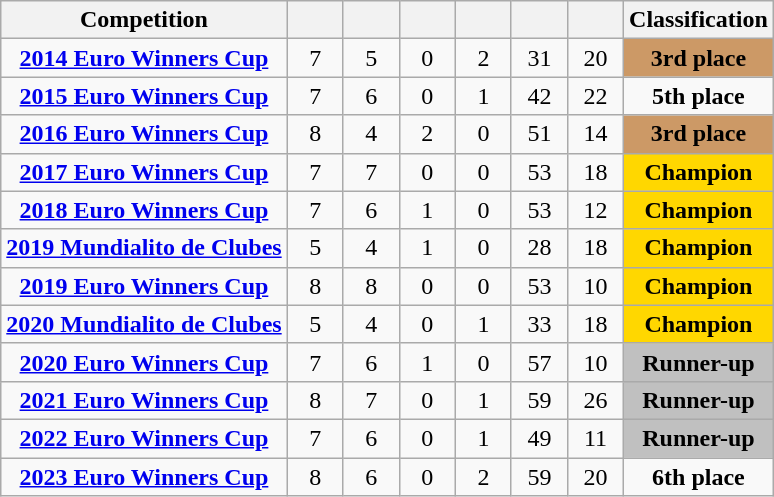<table class="wikitable" style="text-align:center;">
<tr>
<th>Competition</th>
<th width="30"></th>
<th width="30"></th>
<th width="30"></th>
<th width="30"></th>
<th width="30"></th>
<th width="30"></th>
<th>Classification</th>
</tr>
<tr>
<td><strong><a href='#'>2014 Euro Winners Cup</a></strong></td>
<td>7</td>
<td>5</td>
<td>0</td>
<td>2</td>
<td>31</td>
<td>20</td>
<td bgcolor="#CC9966"><strong>3rd place</strong></td>
</tr>
<tr>
<td><strong><a href='#'>2015 Euro Winners Cup</a></strong></td>
<td>7</td>
<td>6</td>
<td>0</td>
<td>1</td>
<td>42</td>
<td>22</td>
<td><strong>5th place</strong></td>
</tr>
<tr>
<td><strong><a href='#'>2016 Euro Winners Cup</a></strong></td>
<td>8</td>
<td>4</td>
<td>2</td>
<td>0</td>
<td>51</td>
<td>14</td>
<td bgcolor="#CC9966"><strong>3rd place</strong></td>
</tr>
<tr>
<td><strong><a href='#'>2017 Euro Winners Cup</a></strong></td>
<td>7</td>
<td>7</td>
<td>0</td>
<td>0</td>
<td>53</td>
<td>18</td>
<td bgcolor="gold"><strong>Champion</strong></td>
</tr>
<tr>
<td><strong><a href='#'>2018 Euro Winners Cup</a></strong></td>
<td>7</td>
<td>6</td>
<td>1</td>
<td>0</td>
<td>53</td>
<td>12</td>
<td bgcolor="gold"><strong>Champion</strong></td>
</tr>
<tr>
<td><strong><a href='#'>2019 Mundialito de Clubes</a></strong></td>
<td>5</td>
<td>4</td>
<td>1</td>
<td>0</td>
<td>28</td>
<td>18</td>
<td bgcolor="gold"><strong>Champion</strong></td>
</tr>
<tr>
<td><strong><a href='#'>2019 Euro Winners Cup</a></strong></td>
<td>8</td>
<td>8</td>
<td>0</td>
<td>0</td>
<td>53</td>
<td>10</td>
<td bgcolor="gold"><strong>Champion</strong></td>
</tr>
<tr>
<td><strong><a href='#'>2020 Mundialito de Clubes</a></strong></td>
<td>5</td>
<td>4</td>
<td>0</td>
<td>1</td>
<td>33</td>
<td>18</td>
<td bgcolor="gold"><strong>Champion</strong></td>
</tr>
<tr>
<td><strong><a href='#'>2020 Euro Winners Cup</a></strong></td>
<td>7</td>
<td>6</td>
<td>1</td>
<td>0</td>
<td>57</td>
<td>10</td>
<td bgcolor="silver"><strong>Runner-up</strong></td>
</tr>
<tr>
<td><strong><a href='#'>2021 Euro Winners Cup</a></strong></td>
<td>8</td>
<td>7</td>
<td>0</td>
<td>1</td>
<td>59</td>
<td>26</td>
<td bgcolor="silver"><strong>Runner-up</strong></td>
</tr>
<tr>
<td><strong><a href='#'>2022 Euro Winners Cup</a></strong></td>
<td>7</td>
<td>6</td>
<td>0</td>
<td>1</td>
<td>49</td>
<td>11</td>
<td bgcolor="silver"><strong>Runner-up</strong></td>
</tr>
<tr>
<td><strong><a href='#'>2023 Euro Winners Cup</a></strong></td>
<td>8</td>
<td>6</td>
<td>0</td>
<td>2</td>
<td>59</td>
<td>20</td>
<td><strong>6th place</strong></td>
</tr>
</table>
